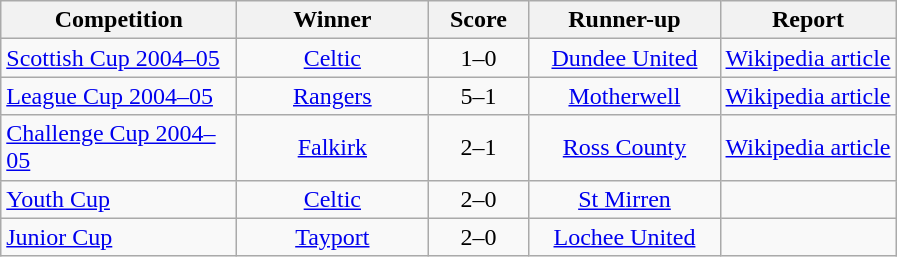<table class="wikitable" style="text-align: center;">
<tr>
<th width=150>Competition</th>
<th width=120>Winner</th>
<th width=60>Score</th>
<th width=120>Runner-up</th>
<th>Report</th>
</tr>
<tr>
<td align=left><a href='#'>Scottish Cup 2004–05</a></td>
<td><a href='#'>Celtic</a></td>
<td>1–0</td>
<td><a href='#'>Dundee United</a></td>
<td><a href='#'>Wikipedia article</a></td>
</tr>
<tr>
<td align=left><a href='#'>League Cup 2004–05</a></td>
<td><a href='#'>Rangers</a></td>
<td>5–1</td>
<td><a href='#'>Motherwell</a></td>
<td><a href='#'>Wikipedia article</a></td>
</tr>
<tr>
<td align=left><a href='#'>Challenge Cup 2004–05</a></td>
<td><a href='#'>Falkirk</a></td>
<td>2–1</td>
<td><a href='#'>Ross County</a></td>
<td><a href='#'>Wikipedia article</a></td>
</tr>
<tr>
<td align=left><a href='#'>Youth Cup</a></td>
<td><a href='#'>Celtic</a></td>
<td>2–0</td>
<td><a href='#'>St Mirren</a></td>
<td></td>
</tr>
<tr>
<td align=left><a href='#'>Junior Cup</a></td>
<td><a href='#'>Tayport</a></td>
<td>2–0</td>
<td><a href='#'>Lochee United</a></td>
<td></td>
</tr>
</table>
